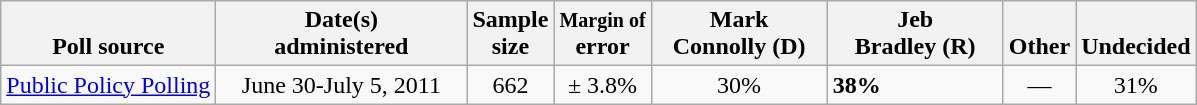<table class="wikitable">
<tr valign= bottom>
<th>Poll source</th>
<th style="width:160px;">Date(s)<br>administered</th>
<th class=small>Sample<br>size</th>
<th><small>Margin of</small><br>error</th>
<th style="width:110px;">Mark<br>Connolly (D)</th>
<th style="width:110px;">Jeb<br>Bradley (R)</th>
<th>Other</th>
<th>Undecided</th>
</tr>
<tr>
<td><a href='#'>Public Policy Polling</a></td>
<td align=center>June 30-July 5, 2011</td>
<td align=center>662</td>
<td align=center>± 3.8%</td>
<td align=center>30%</td>
<td><strong>38%</strong></td>
<td align=center>—</td>
<td align=center>31%</td>
</tr>
</table>
